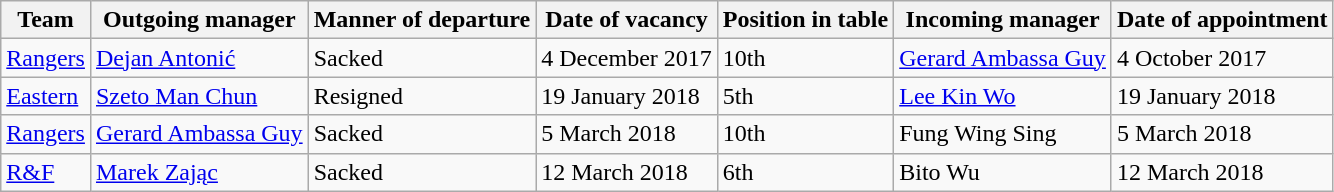<table class="wikitable">
<tr>
<th>Team</th>
<th>Outgoing manager</th>
<th>Manner of departure</th>
<th>Date of vacancy</th>
<th>Position in table</th>
<th>Incoming manager</th>
<th>Date of appointment</th>
</tr>
<tr>
<td><a href='#'>Rangers</a></td>
<td> <a href='#'>Dejan Antonić</a></td>
<td>Sacked</td>
<td>4 December 2017</td>
<td>10th</td>
<td><a href='#'>Gerard Ambassa Guy</a></td>
<td>4 October 2017</td>
</tr>
<tr>
<td><a href='#'>Eastern</a></td>
<td><a href='#'>Szeto Man Chun</a></td>
<td>Resigned</td>
<td>19 January 2018</td>
<td>5th</td>
<td><a href='#'>Lee Kin Wo</a></td>
<td>19 January 2018</td>
</tr>
<tr>
<td><a href='#'>Rangers</a></td>
<td><a href='#'>Gerard Ambassa Guy</a></td>
<td>Sacked</td>
<td>5 March 2018</td>
<td>10th</td>
<td>Fung Wing Sing</td>
<td>5 March 2018</td>
</tr>
<tr>
<td> <a href='#'>R&F</a></td>
<td> <a href='#'>Marek Zając</a></td>
<td>Sacked</td>
<td>12 March 2018</td>
<td>6th</td>
<td> Bito Wu</td>
<td>12 March 2018</td>
</tr>
</table>
